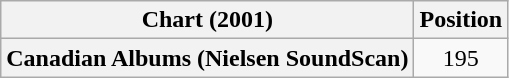<table class="wikitable sortable plainrowheaders" style="text-align:center;">
<tr>
<th scope="col">Chart (2001)</th>
<th scope="col">Position</th>
</tr>
<tr>
<th scope="row">Canadian Albums (Nielsen SoundScan)</th>
<td>195</td>
</tr>
</table>
